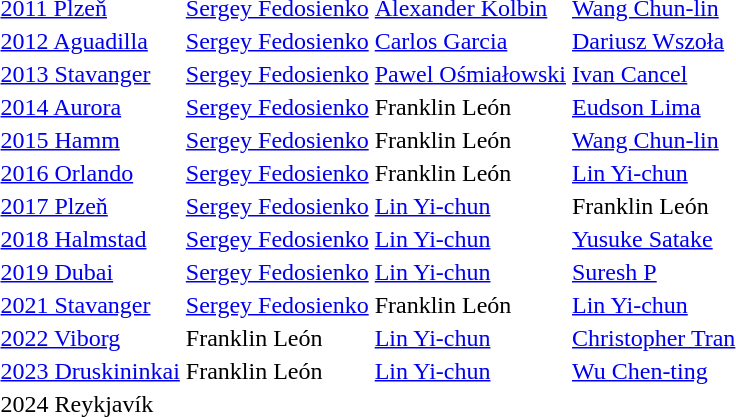<table>
<tr>
<td><a href='#'>2011 Plzeň</a></td>
<td> <a href='#'>Sergey Fedosienko</a></td>
<td> <a href='#'>Alexander Kolbin</a></td>
<td> <a href='#'>Wang Chun-lin</a></td>
</tr>
<tr>
<td><a href='#'>2012 Aguadilla</a></td>
<td> <a href='#'>Sergey Fedosienko</a></td>
<td> <a href='#'>Carlos Garcia</a></td>
<td> <a href='#'>Dariusz Wszoła</a></td>
</tr>
<tr>
<td><a href='#'>2013 Stavanger</a></td>
<td> <a href='#'>Sergey Fedosienko</a></td>
<td> <a href='#'>Pawel Ośmiałowski</a></td>
<td> <a href='#'>Ivan Cancel</a></td>
</tr>
<tr>
<td><a href='#'>2014 Aurora</a></td>
<td> <a href='#'>Sergey Fedosienko</a></td>
<td> Franklin León</td>
<td> <a href='#'>Eudson Lima</a></td>
</tr>
<tr>
<td><a href='#'>2015 Hamm</a></td>
<td> <a href='#'>Sergey Fedosienko</a></td>
<td> Franklin León</td>
<td> <a href='#'>Wang Chun-lin</a></td>
</tr>
<tr>
<td><a href='#'>2016 Orlando</a></td>
<td> <a href='#'>Sergey Fedosienko</a></td>
<td> Franklin León</td>
<td> <a href='#'>Lin Yi-chun</a></td>
</tr>
<tr>
<td><a href='#'>2017 Plzeň</a></td>
<td> <a href='#'>Sergey Fedosienko</a></td>
<td> <a href='#'>Lin Yi-chun</a></td>
<td> Franklin León</td>
</tr>
<tr>
<td><a href='#'>2018 Halmstad</a></td>
<td> <a href='#'>Sergey Fedosienko</a></td>
<td> <a href='#'>Lin Yi-chun</a></td>
<td> <a href='#'>Yusuke Satake</a></td>
</tr>
<tr>
<td><a href='#'>2019 Dubai</a></td>
<td> <a href='#'>Sergey Fedosienko</a></td>
<td> <a href='#'>Lin Yi-chun</a></td>
<td> <a href='#'>Suresh P</a></td>
</tr>
<tr>
<td><a href='#'>2021 Stavanger</a></td>
<td> <a href='#'>Sergey Fedosienko</a></td>
<td> Franklin León</td>
<td> <a href='#'>Lin Yi-chun</a></td>
</tr>
<tr>
<td><a href='#'>2022 Viborg</a></td>
<td> Franklin León</td>
<td> <a href='#'>Lin Yi-chun</a></td>
<td> <a href='#'>Christopher Tran</a></td>
</tr>
<tr>
<td><a href='#'>2023 Druskininkai</a></td>
<td> Franklin León</td>
<td> <a href='#'>Lin Yi-chun</a></td>
<td> <a href='#'>Wu Chen-ting</a></td>
</tr>
<tr>
<td>2024 Reykjavík</td>
<td></td>
<td></td>
<td></td>
</tr>
</table>
